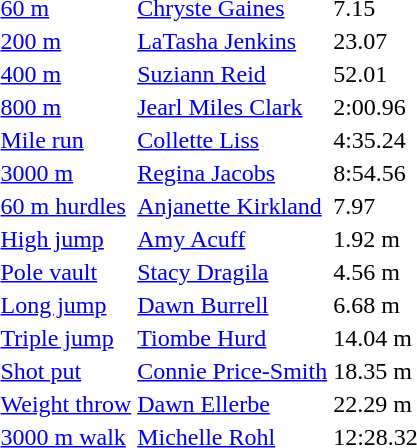<table>
<tr>
<td><a href='#'>60 m</a></td>
<td><a href='#'>Chryste Gaines</a></td>
<td>7.15</td>
<td></td>
<td></td>
<td></td>
<td></td>
</tr>
<tr>
<td><a href='#'>200 m</a></td>
<td><a href='#'>LaTasha Jenkins</a></td>
<td>23.07</td>
<td></td>
<td></td>
<td></td>
<td></td>
</tr>
<tr>
<td><a href='#'>400 m</a></td>
<td><a href='#'>Suziann Reid</a></td>
<td>52.01</td>
<td></td>
<td></td>
<td></td>
<td></td>
</tr>
<tr>
<td><a href='#'>800 m</a></td>
<td><a href='#'>Jearl Miles Clark</a></td>
<td>2:00.96</td>
<td></td>
<td></td>
<td></td>
<td></td>
</tr>
<tr>
<td><a href='#'>Mile run</a></td>
<td><a href='#'>Collette Liss</a></td>
<td>4:35.24</td>
<td></td>
<td></td>
<td></td>
<td></td>
</tr>
<tr>
<td><a href='#'>3000 m</a></td>
<td><a href='#'>Regina Jacobs</a></td>
<td>8:54.56</td>
<td></td>
<td></td>
<td></td>
<td></td>
</tr>
<tr>
<td><a href='#'>60 m hurdles</a></td>
<td><a href='#'>Anjanette Kirkland</a></td>
<td>7.97</td>
<td></td>
<td></td>
<td></td>
<td></td>
</tr>
<tr>
<td><a href='#'>High jump</a></td>
<td><a href='#'>Amy Acuff</a></td>
<td>1.92 m</td>
<td></td>
<td></td>
<td></td>
<td></td>
</tr>
<tr>
<td><a href='#'>Pole vault</a></td>
<td><a href='#'>Stacy Dragila</a></td>
<td>4.56 m</td>
<td></td>
<td></td>
<td></td>
<td></td>
</tr>
<tr>
<td><a href='#'>Long jump</a></td>
<td><a href='#'>Dawn Burrell</a></td>
<td>6.68 m</td>
<td></td>
<td></td>
<td></td>
<td></td>
</tr>
<tr>
<td><a href='#'>Triple jump</a></td>
<td><a href='#'>Tiombe Hurd</a></td>
<td>14.04 m</td>
<td></td>
<td></td>
<td></td>
<td></td>
</tr>
<tr>
<td><a href='#'>Shot put</a></td>
<td><a href='#'>Connie Price-Smith</a></td>
<td>18.35 m</td>
<td></td>
<td></td>
<td></td>
<td></td>
</tr>
<tr>
<td><a href='#'>Weight throw</a></td>
<td><a href='#'>Dawn Ellerbe</a></td>
<td>22.29 m</td>
<td></td>
<td></td>
<td></td>
<td></td>
</tr>
<tr>
<td><a href='#'>3000 m walk</a></td>
<td><a href='#'>Michelle Rohl</a></td>
<td>12:28.32</td>
<td></td>
<td></td>
<td></td>
<td></td>
</tr>
</table>
